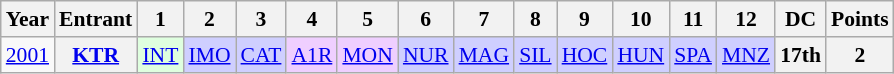<table class="wikitable" style="text-align:center; font-size:90%">
<tr>
<th>Year</th>
<th>Entrant</th>
<th>1</th>
<th>2</th>
<th>3</th>
<th>4</th>
<th>5</th>
<th>6</th>
<th>7</th>
<th>8</th>
<th>9</th>
<th>10</th>
<th>11</th>
<th>12</th>
<th>DC</th>
<th>Points</th>
</tr>
<tr>
<td><a href='#'>2001</a></td>
<th><a href='#'>KTR</a></th>
<td style="background:#DFFFDF;"><a href='#'>INT</a><br></td>
<td style="background:#CFCFFF;"><a href='#'>IMO</a><br></td>
<td style="background:#CFCFFF;"><a href='#'>CAT</a><br></td>
<td style="background:#EFCFFF;"><a href='#'>A1R</a><br></td>
<td style="background:#EFCFFF;"><a href='#'>MON</a><br></td>
<td style="background:#CFCFFF;"><a href='#'>NUR</a><br></td>
<td style="background:#CFCFFF;"><a href='#'>MAG</a><br></td>
<td style="background:#CFCFFF;"><a href='#'>SIL</a><br></td>
<td style="background:#CFCFFF;"><a href='#'>HOC</a><br></td>
<td style="background:#CFCFFF;"><a href='#'>HUN</a><br></td>
<td style="background:#CFCFFF;"><a href='#'>SPA</a><br></td>
<td style="background:#CFCFFF;"><a href='#'>MNZ</a><br></td>
<th>17th</th>
<th>2</th>
</tr>
</table>
